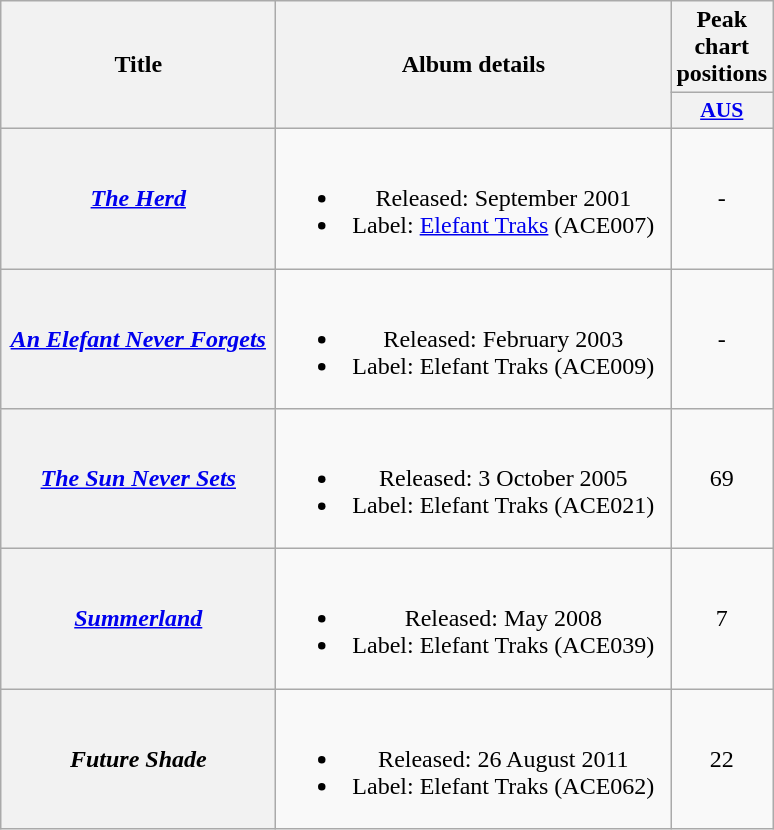<table class="wikitable plainrowheaders" style="text-align:center;">
<tr>
<th scope="col" rowspan="2" style="width:11em;">Title</th>
<th scope="col" rowspan="2" style="width:16em;">Album details</th>
<th scope="col" colspan="1">Peak chart positions</th>
</tr>
<tr>
<th scope="col" style="width:3em;font-size:90%;"><a href='#'>AUS</a><br></th>
</tr>
<tr>
<th scope="row"><em><a href='#'>The Herd</a></em></th>
<td><br><ul><li>Released: September 2001</li><li>Label: <a href='#'>Elefant Traks</a> (ACE007)</li></ul></td>
<td>-</td>
</tr>
<tr>
<th scope="row"><em><a href='#'>An Elefant Never Forgets</a></em></th>
<td><br><ul><li>Released: February 2003</li><li>Label: Elefant Traks (ACE009)</li></ul></td>
<td>-</td>
</tr>
<tr>
<th scope="row"><em><a href='#'>The Sun Never Sets</a></em></th>
<td><br><ul><li>Released: 3 October 2005</li><li>Label: Elefant Traks (ACE021)</li></ul></td>
<td>69</td>
</tr>
<tr>
<th scope="row"><em><a href='#'>Summerland</a></em></th>
<td><br><ul><li>Released: May 2008</li><li>Label: Elefant Traks (ACE039)</li></ul></td>
<td>7</td>
</tr>
<tr>
<th scope="row"><em>Future Shade</em></th>
<td><br><ul><li>Released: 26 August 2011</li><li>Label: Elefant Traks (ACE062)</li></ul></td>
<td>22</td>
</tr>
</table>
